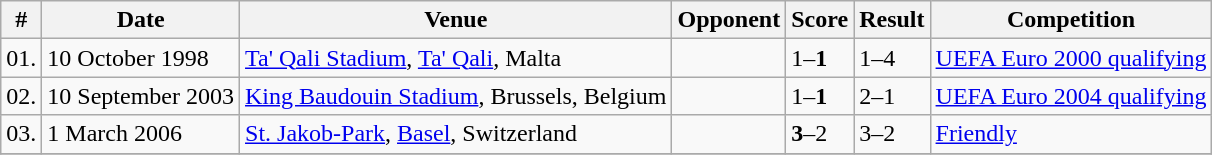<table class="wikitable">
<tr>
<th>#</th>
<th>Date</th>
<th>Venue</th>
<th>Opponent</th>
<th>Score</th>
<th>Result</th>
<th>Competition</th>
</tr>
<tr>
<td>01.</td>
<td>10 October 1998</td>
<td><a href='#'>Ta' Qali Stadium</a>, <a href='#'>Ta' Qali</a>, Malta</td>
<td></td>
<td>1–<strong>1</strong></td>
<td>1–4</td>
<td><a href='#'>UEFA Euro 2000 qualifying</a></td>
</tr>
<tr>
<td>02.</td>
<td>10 September 2003</td>
<td><a href='#'>King Baudouin Stadium</a>, Brussels, Belgium</td>
<td></td>
<td>1–<strong>1</strong></td>
<td>2–1</td>
<td><a href='#'>UEFA Euro 2004 qualifying</a></td>
</tr>
<tr>
<td>03.</td>
<td>1 March 2006</td>
<td><a href='#'>St. Jakob-Park</a>, <a href='#'>Basel</a>, Switzerland</td>
<td></td>
<td><strong>3</strong>–2</td>
<td>3–2</td>
<td><a href='#'>Friendly</a></td>
</tr>
<tr>
</tr>
</table>
